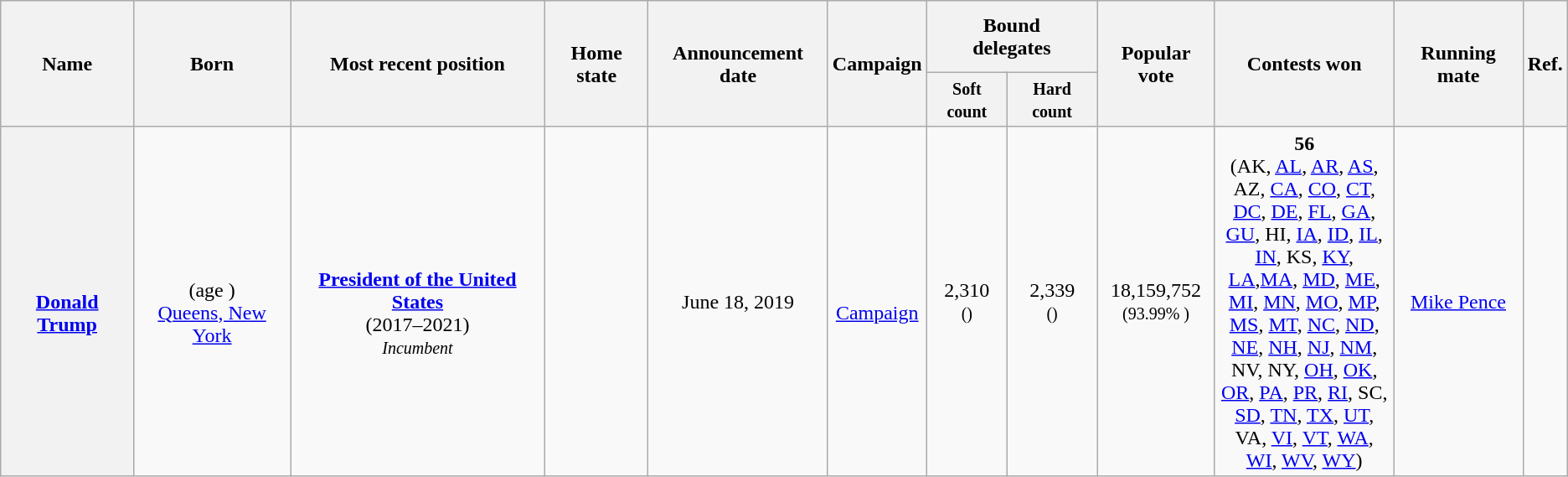<table class="wikitable sortable" style="text-align:center;">
<tr>
<th rowspan=2>Name</th>
<th rowspan=2>Born</th>
<th rowspan=2>Most recent position</th>
<th rowspan=2>Home state</th>
<th rowspan=2>Announcement date</th>
<th rowspan=2>Campaign <br></th>
<th colspan=2 style="padding:10px;">Bound<br>delegates</th>
<th rowspan=2>Popular vote</th>
<th rowspan=2 scope="col" style="width: 135px;">Contests won</th>
<th rowspan=2>Running mate</th>
<th rowspan=2>Ref.</th>
</tr>
<tr>
<th><small>Soft count</small></th>
<th><small>Hard count</small></th>
</tr>
<tr>
<th><br><strong><a href='#'>Donald Trump</a></strong></th>
<td><br>(age )<br><a href='#'>Queens, New York</a></td>
<td><strong><a href='#'></a><br><a href='#'>President of the United States</a></strong><br>(2017–2021)<br><small><em>Incumbent</em></small></td>
<td></td>
<td>June 18, 2019</td>
<td><br><a href='#'>Campaign</a><br></td>
<td data-sort-value="2,310">2,310 <br><small>()</small></td>
<td data-sort-value="2,339">2,339 <br><small>()</small></td>
<td data-sort-value="None">18,159,752<br><small>(93.99% )</small></td>
<td data-sort-value="1"><strong>56</strong><br> (AK, <a href='#'>AL</a>, <a href='#'>AR</a>, <a href='#'>AS</a>, AZ, <a href='#'>CA</a>, <a href='#'>CO</a>, <a href='#'>CT</a>, <a href='#'>DC</a>, <a href='#'>DE</a>, <a href='#'>FL</a>, <a href='#'>GA</a>, <a href='#'>GU</a>, HI, <a href='#'>IA</a>, <a href='#'>ID</a>, <a href='#'>IL</a>, <a href='#'>IN</a>, KS, <a href='#'>KY</a>, <a href='#'>LA</a>,<a href='#'>MA</a>, <a href='#'>MD</a>, <a href='#'>ME</a>, <a href='#'>MI</a>, <a href='#'>MN</a>, <a href='#'>MO</a>, <a href='#'>MP</a>, <a href='#'>MS</a>, <a href='#'>MT</a>, <a href='#'>NC</a>, <a href='#'>ND</a>, <a href='#'>NE</a>, <a href='#'>NH</a>, <a href='#'>NJ</a>, <a href='#'>NM</a>, NV, NY, <a href='#'>OH</a>, <a href='#'>OK</a>, <a href='#'>OR</a>, <a href='#'>PA</a>, <a href='#'>PR</a>, <a href='#'>RI</a>, SC, <a href='#'>SD</a>, <a href='#'>TN</a>, <a href='#'>TX</a>, <a href='#'>UT</a>, VA, <a href='#'>VI</a>, <a href='#'>VT</a>, <a href='#'>WA</a>, <a href='#'>WI</a>, <a href='#'>WV</a>, <a href='#'>WY</a>)</td>
<td><a href='#'>Mike Pence</a></td>
<td></td>
</tr>
</table>
